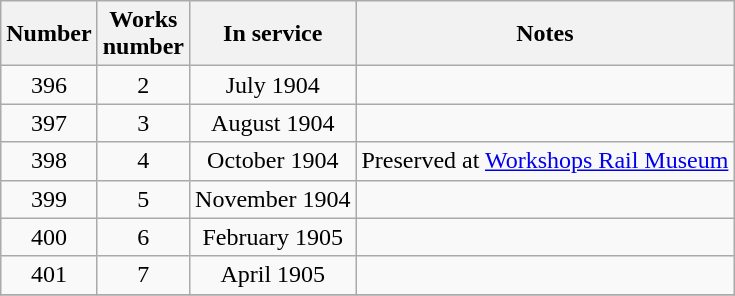<table cellpadding="2">
<tr>
<td><br><table class="wikitable sortable">
<tr>
<th>Number</th>
<th>Works<br>number</th>
<th>In service</th>
<th>Notes</th>
</tr>
<tr>
<td align=center>396</td>
<td align=center>2</td>
<td align=center>July 1904</td>
<td></td>
</tr>
<tr>
<td align=center>397</td>
<td align=center>3</td>
<td align=center>August 1904</td>
<td></td>
</tr>
<tr>
<td align=center>398</td>
<td align=center>4</td>
<td align=center>October 1904</td>
<td>Preserved at <a href='#'>Workshops Rail Museum</a></td>
</tr>
<tr>
<td align=center>399</td>
<td align=center>5</td>
<td align=center>November 1904</td>
<td></td>
</tr>
<tr>
<td align=center>400</td>
<td align=center>6</td>
<td align=center>February 1905</td>
<td></td>
</tr>
<tr>
<td align=center>401</td>
<td align=center>7</td>
<td align=center>April 1905</td>
<td></td>
</tr>
<tr>
</tr>
</table>
</td>
</tr>
</table>
